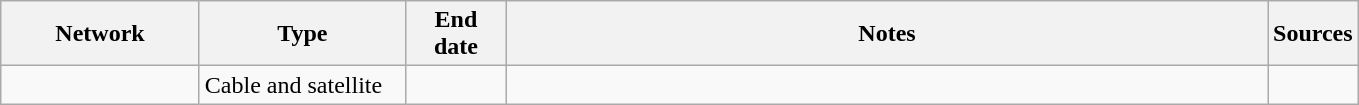<table class="wikitable">
<tr>
<th style="text-align:center; width:125px">Network</th>
<th style="text-align:center; width:130px">Type</th>
<th style="text-align:center; width:60px">End date</th>
<th style="text-align:center; width:500px">Notes</th>
<th style="text-align:center; width:30px">Sources</th>
</tr>
<tr>
<td><a href='#'></a></td>
<td>Cable and satellite</td>
<td></td>
<td></td>
<td></td>
</tr>
</table>
